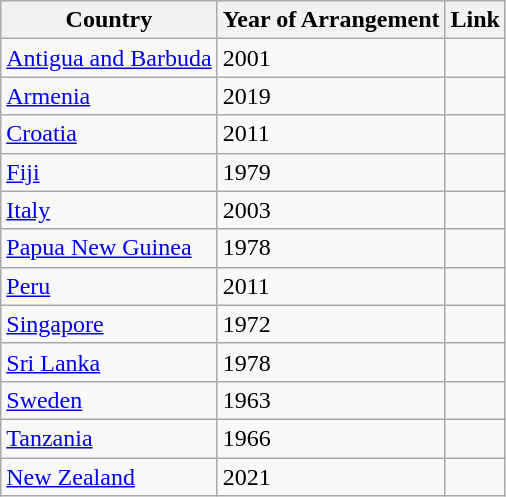<table class="wikitable sortable">
<tr>
<th>Country</th>
<th>Year of Arrangement</th>
<th>Link</th>
</tr>
<tr>
<td><a href='#'>Antigua and Barbuda</a></td>
<td>2001</td>
<td></td>
</tr>
<tr>
<td><a href='#'>Armenia</a></td>
<td>2019</td>
<td></td>
</tr>
<tr>
<td><a href='#'>Croatia</a></td>
<td>2011</td>
<td></td>
</tr>
<tr>
<td><a href='#'>Fiji</a></td>
<td>1979</td>
<td></td>
</tr>
<tr>
<td><a href='#'>Italy</a></td>
<td>2003</td>
<td></td>
</tr>
<tr>
<td><a href='#'>Papua New Guinea</a></td>
<td>1978</td>
<td></td>
</tr>
<tr>
<td><a href='#'>Peru</a></td>
<td>2011</td>
<td></td>
</tr>
<tr>
<td><a href='#'>Singapore</a></td>
<td>1972</td>
<td></td>
</tr>
<tr>
<td><a href='#'>Sri Lanka</a></td>
<td>1978</td>
<td></td>
</tr>
<tr>
<td><a href='#'>Sweden</a></td>
<td>1963</td>
<td></td>
</tr>
<tr>
<td><a href='#'>Tanzania</a></td>
<td>1966</td>
<td></td>
</tr>
<tr>
<td><a href='#'>New Zealand</a></td>
<td>2021</td>
<td></td>
</tr>
</table>
